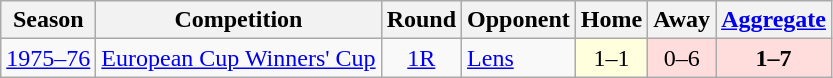<table class="wikitable" style="font-size:100%; text-align: center;">
<tr>
<th>Season</th>
<th>Competition</th>
<th>Round</th>
<th>Opponent</th>
<th>Home</th>
<th>Away</th>
<th><a href='#'>Aggregate</a></th>
</tr>
<tr>
<td><a href='#'>1975–76</a></td>
<td><a href='#'>European Cup Winners' Cup</a></td>
<td><a href='#'>1R</a></td>
<td align="left"> <a href='#'>Lens</a></td>
<td bgcolor="#ffffdd" style="text-align:center;">1–1</td>
<td bgcolor="#ffdddd" style="text-align:center;">0–6</td>
<td bgcolor="#ffdddd" style="text-align:center;"><strong>1–7</strong></td>
</tr>
</table>
